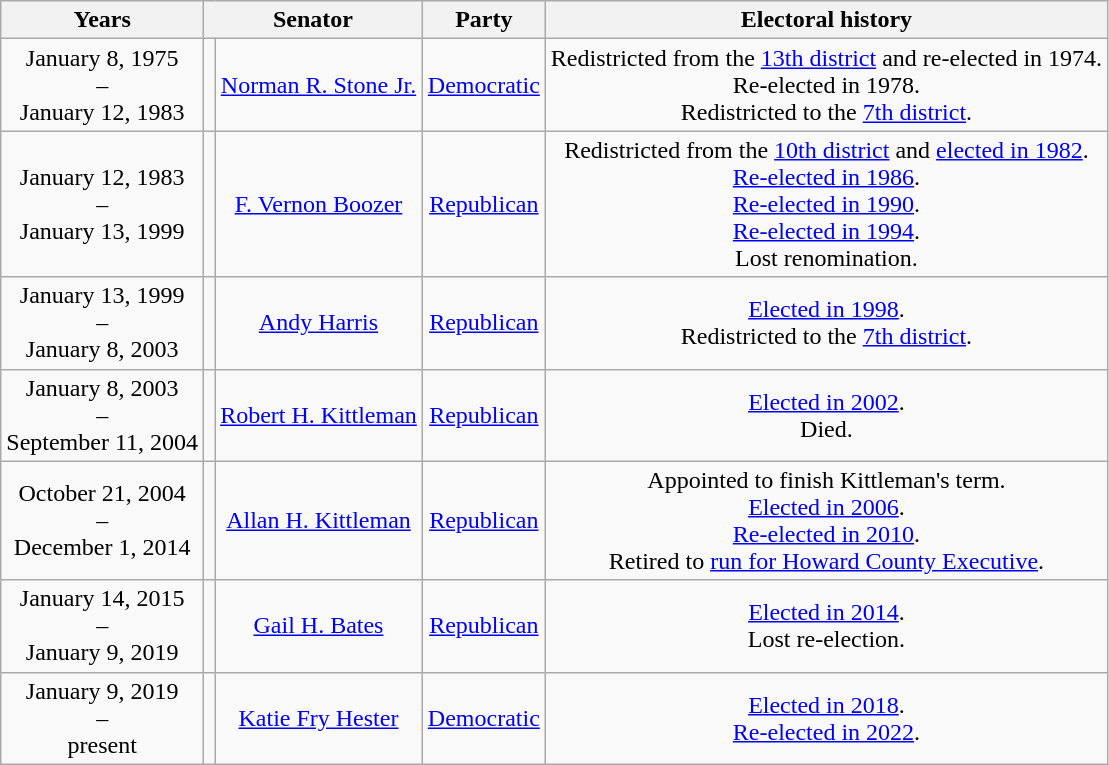<table class=wikitable style="text-align:center">
<tr valign=bottom>
<th>Years</th>
<th colspan=2>Senator</th>
<th>Party</th>
<th>Electoral history</th>
</tr>
<tr>
<td nowrap><span>January 8, 1975</span><br>–<br><span>January 12, 1983</span></td>
<td align=left></td>
<td><a href='#'>Norman R. Stone Jr.</a></td>
<td><a href='#'>Democratic</a></td>
<td>Redistricted from the <a href='#'>13th district</a> and re-elected in 1974.<br>Re-elected in 1978.<br>Redistricted to the <a href='#'>7th district</a>.</td>
</tr>
<tr>
<td nowrap><span>January 12, 1983</span><br>–<br><span>January 13, 1999</span></td>
<td></td>
<td><a href='#'>F. Vernon Boozer</a></td>
<td><a href='#'>Republican</a></td>
<td>Redistricted from the <a href='#'>10th district</a> and <a href='#'>elected in 1982</a>.<br><a href='#'>Re-elected in 1986</a>.<br><a href='#'>Re-elected in 1990</a>.<br><a href='#'>Re-elected in 1994</a>.<br>Lost renomination.</td>
</tr>
<tr>
<td nowrap><span>January 13, 1999</span><br>–<br><span>January 8, 2003</span></td>
<td align=left></td>
<td><a href='#'>Andy Harris</a></td>
<td><a href='#'>Republican</a></td>
<td><a href='#'>Elected in 1998</a>.<br>Redistricted to the <a href='#'>7th district</a>.</td>
</tr>
<tr>
<td nowrap><span>January 8, 2003</span><br>–<br><span>September 11, 2004</span></td>
<td></td>
<td><a href='#'>Robert H. Kittleman</a></td>
<td><a href='#'>Republican</a></td>
<td><a href='#'>Elected in 2002</a>.<br>Died.</td>
</tr>
<tr>
<td nowrap><span>October 21, 2004</span><br>–<br><span>December 1, 2014</span></td>
<td align=left></td>
<td><a href='#'>Allan H. Kittleman</a></td>
<td><a href='#'>Republican</a></td>
<td>Appointed to finish Kittleman's term.<br><a href='#'>Elected in 2006</a>.<br><a href='#'>Re-elected in 2010</a>.<br>Retired to <a href='#'>run for Howard County Executive</a>.</td>
</tr>
<tr>
<td nowrap><span>January 14, 2015</span><br>–<br><span>January 9, 2019</span></td>
<td align=left></td>
<td><a href='#'>Gail H. Bates</a></td>
<td><a href='#'>Republican</a></td>
<td><a href='#'>Elected in 2014</a>.<br>Lost re-election.</td>
</tr>
<tr>
<td nowrap><span>January 9, 2019</span><br>–<br><span>present</span></td>
<td align=left></td>
<td><a href='#'>Katie Fry Hester</a></td>
<td><a href='#'>Democratic</a></td>
<td><a href='#'>Elected in 2018</a>.<br><a href='#'>Re-elected in 2022</a>.</td>
</tr>
</table>
